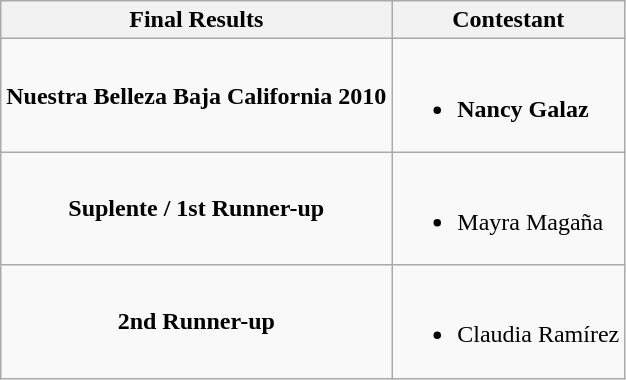<table class="wikitable">
<tr>
<th>Final Results</th>
<th>Contestant</th>
</tr>
<tr>
<td align="center"><strong>Nuestra Belleza Baja California 2010</strong></td>
<td><br><ul><li><strong>Nancy Galaz</strong></li></ul></td>
</tr>
<tr>
<td align="center"><strong>Suplente / 1st Runner-up</strong></td>
<td><br><ul><li>Mayra Magaña</li></ul></td>
</tr>
<tr>
<td align="center"><strong>2nd Runner-up</strong></td>
<td><br><ul><li>Claudia Ramírez</li></ul></td>
</tr>
</table>
